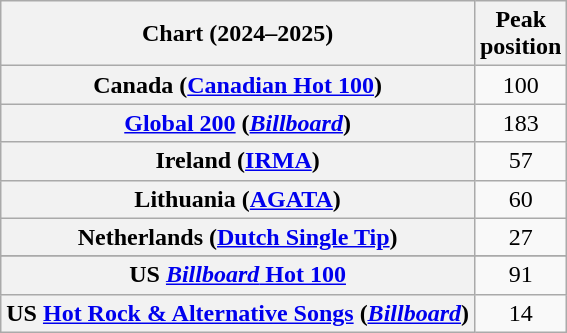<table class="wikitable sortable plainrowheaders" style="text-align:center">
<tr>
<th scope="col">Chart (2024–2025)</th>
<th scope="col">Peak<br>position</th>
</tr>
<tr>
<th scope="row">Canada (<a href='#'>Canadian Hot 100</a>)</th>
<td>100</td>
</tr>
<tr>
<th scope="row"><a href='#'>Global 200</a> (<em><a href='#'>Billboard</a></em>)</th>
<td>183</td>
</tr>
<tr>
<th scope="row">Ireland (<a href='#'>IRMA</a>)</th>
<td>57</td>
</tr>
<tr>
<th scope="row">Lithuania (<a href='#'>AGATA</a>)</th>
<td>60</td>
</tr>
<tr>
<th scope="row">Netherlands (<a href='#'>Dutch Single Tip</a>)</th>
<td>27</td>
</tr>
<tr>
</tr>
<tr>
<th scope="row">US <a href='#'><em>Billboard</em> Hot 100</a></th>
<td>91</td>
</tr>
<tr>
<th scope="row">US <a href='#'>Hot Rock & Alternative Songs</a> (<em><a href='#'>Billboard</a></em>)</th>
<td>14</td>
</tr>
</table>
